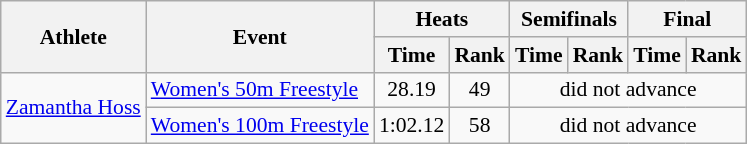<table class=wikitable style="font-size:90%">
<tr>
<th rowspan="2">Athlete</th>
<th rowspan="2">Event</th>
<th colspan="2">Heats</th>
<th colspan="2">Semifinals</th>
<th colspan="2">Final</th>
</tr>
<tr>
<th>Time</th>
<th>Rank</th>
<th>Time</th>
<th>Rank</th>
<th>Time</th>
<th>Rank</th>
</tr>
<tr>
<td rowspan="2"><a href='#'>Zamantha Hoss</a></td>
<td><a href='#'>Women's 50m Freestyle</a></td>
<td align=center>28.19</td>
<td align=center>49</td>
<td align=center colspan=4>did not advance</td>
</tr>
<tr>
<td><a href='#'>Women's 100m Freestyle</a></td>
<td align=center>1:02.12</td>
<td align=center>58</td>
<td align=center colspan=4>did not advance</td>
</tr>
</table>
